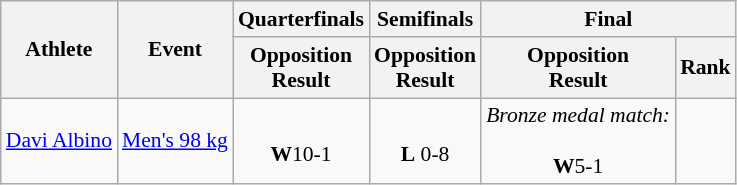<table class="wikitable" style="font-size:90%">
<tr>
<th rowspan=2>Athlete</th>
<th rowspan=2>Event</th>
<th>Quarterfinals</th>
<th>Semifinals</th>
<th colspan=2>Final</th>
</tr>
<tr>
<th>Opposition<br>Result</th>
<th>Opposition<br>Result</th>
<th>Opposition<br>Result</th>
<th>Rank</th>
</tr>
<tr align=center>
<td align=left><a href='#'>Davi Albino</a></td>
<td align=left><a href='#'>Men's 98 kg</a></td>
<td><br> <strong>W</strong>10-1</td>
<td><br> <strong>L</strong> 0-8</td>
<td><em>Bronze medal match:</em><br><br> <strong>W</strong>5-1</td>
<td></td>
</tr>
</table>
